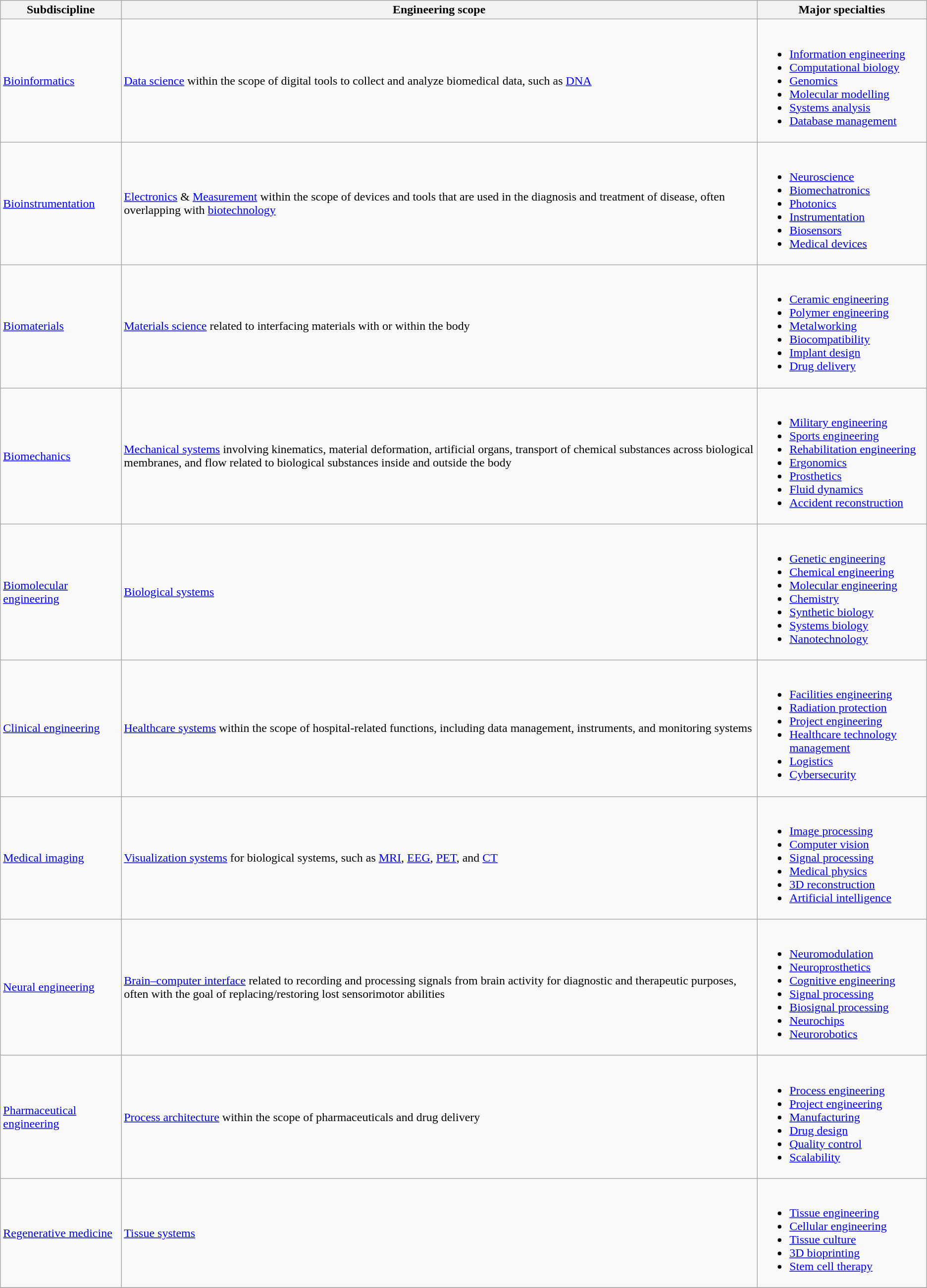<table class="wikitable sortable">
<tr>
<th>Subdiscipline</th>
<th>Engineering scope</th>
<th>Major specialties</th>
</tr>
<tr>
<td><a href='#'>Bioinformatics</a></td>
<td><a href='#'>Data science</a> within the scope of digital tools to collect and analyze biomedical data, such as <a href='#'>DNA</a></td>
<td><br><ul><li><a href='#'>Information engineering</a></li><li><a href='#'>Computational biology</a></li><li><a href='#'>Genomics</a></li><li><a href='#'>Molecular modelling</a></li><li><a href='#'>Systems analysis</a></li><li><a href='#'>Database management</a></li></ul></td>
</tr>
<tr>
<td><a href='#'>Bioinstrumentation</a></td>
<td><a href='#'>Electronics</a> & <a href='#'>Measurement</a> within the scope of devices and tools that are used in the diagnosis and treatment of disease, often overlapping with <a href='#'>biotechnology</a></td>
<td><br><ul><li><a href='#'>Neuroscience</a></li><li><a href='#'>Biomechatronics</a></li><li><a href='#'>Photonics</a></li><li><a href='#'>Instrumentation</a></li><li><a href='#'>Biosensors</a></li><li><a href='#'>Medical devices</a></li></ul></td>
</tr>
<tr>
<td><a href='#'>Biomaterials</a></td>
<td><a href='#'>Materials science</a> related to interfacing materials with or within the body</td>
<td><br><ul><li><a href='#'>Ceramic engineering</a></li><li><a href='#'>Polymer engineering</a></li><li><a href='#'>Metalworking</a></li><li><a href='#'>Biocompatibility</a></li><li><a href='#'>Implant design</a></li><li><a href='#'>Drug delivery</a></li></ul></td>
</tr>
<tr>
<td><a href='#'>Biomechanics</a></td>
<td><a href='#'>Mechanical systems</a> involving kinematics, material deformation, artificial organs, transport of chemical substances across biological membranes, and flow related to biological substances inside and outside the body</td>
<td><br><ul><li><a href='#'>Military engineering</a></li><li><a href='#'>Sports engineering</a></li><li><a href='#'>Rehabilitation engineering</a></li><li><a href='#'>Ergonomics</a></li><li><a href='#'>Prosthetics</a></li><li><a href='#'>Fluid dynamics</a></li><li><a href='#'>Accident reconstruction</a></li></ul></td>
</tr>
<tr>
<td><a href='#'>Biomolecular engineering</a></td>
<td><a href='#'>Biological systems</a></td>
<td><br><ul><li><a href='#'>Genetic engineering</a></li><li><a href='#'>Chemical engineering</a></li><li><a href='#'>Molecular engineering</a></li><li><a href='#'>Chemistry</a></li><li><a href='#'>Synthetic biology</a></li><li><a href='#'>Systems biology</a></li><li><a href='#'>Nanotechnology</a></li></ul></td>
</tr>
<tr>
<td><a href='#'>Clinical engineering</a></td>
<td><a href='#'>Healthcare systems</a> within the scope of hospital-related functions, including data management, instruments, and monitoring systems</td>
<td><br><ul><li><a href='#'>Facilities engineering</a></li><li><a href='#'>Radiation protection</a></li><li><a href='#'>Project engineering</a></li><li><a href='#'>Healthcare technology management</a></li><li><a href='#'>Logistics</a></li><li><a href='#'>Cybersecurity</a></li></ul></td>
</tr>
<tr>
<td><a href='#'>Medical imaging</a></td>
<td><a href='#'>Visualization systems</a> for biological systems, such as <a href='#'>MRI</a>, <a href='#'>EEG</a>, <a href='#'>PET</a>, and <a href='#'>CT</a></td>
<td><br><ul><li><a href='#'>Image processing</a></li><li><a href='#'>Computer vision</a></li><li><a href='#'>Signal processing</a></li><li><a href='#'>Medical physics</a></li><li><a href='#'>3D reconstruction</a></li><li><a href='#'>Artificial intelligence</a></li></ul></td>
</tr>
<tr>
<td><a href='#'>Neural engineering</a></td>
<td><a href='#'>Brain–computer interface</a> related to recording and processing signals from brain activity for diagnostic and therapeutic purposes, often with the goal of replacing/restoring lost sensorimotor abilities</td>
<td><br><ul><li><a href='#'>Neuromodulation</a></li><li><a href='#'>Neuroprosthetics</a></li><li><a href='#'>Cognitive engineering</a></li><li><a href='#'>Signal processing</a></li><li><a href='#'>Biosignal processing</a></li><li><a href='#'>Neurochips</a></li><li><a href='#'>Neurorobotics</a></li></ul></td>
</tr>
<tr>
<td><a href='#'>Pharmaceutical engineering</a></td>
<td><a href='#'>Process architecture</a> within the scope of pharmaceuticals and drug delivery</td>
<td><br><ul><li><a href='#'>Process engineering</a></li><li><a href='#'>Project engineering</a></li><li><a href='#'>Manufacturing</a></li><li><a href='#'>Drug design</a></li><li><a href='#'>Quality control</a></li><li><a href='#'>Scalability</a></li></ul></td>
</tr>
<tr>
<td><a href='#'>Regenerative medicine</a></td>
<td><a href='#'>Tissue systems</a></td>
<td><br><ul><li><a href='#'>Tissue engineering</a></li><li><a href='#'>Cellular engineering</a></li><li><a href='#'>Tissue culture</a></li><li><a href='#'>3D bioprinting</a></li><li><a href='#'>Stem cell therapy</a></li></ul></td>
</tr>
<tr>
</tr>
</table>
